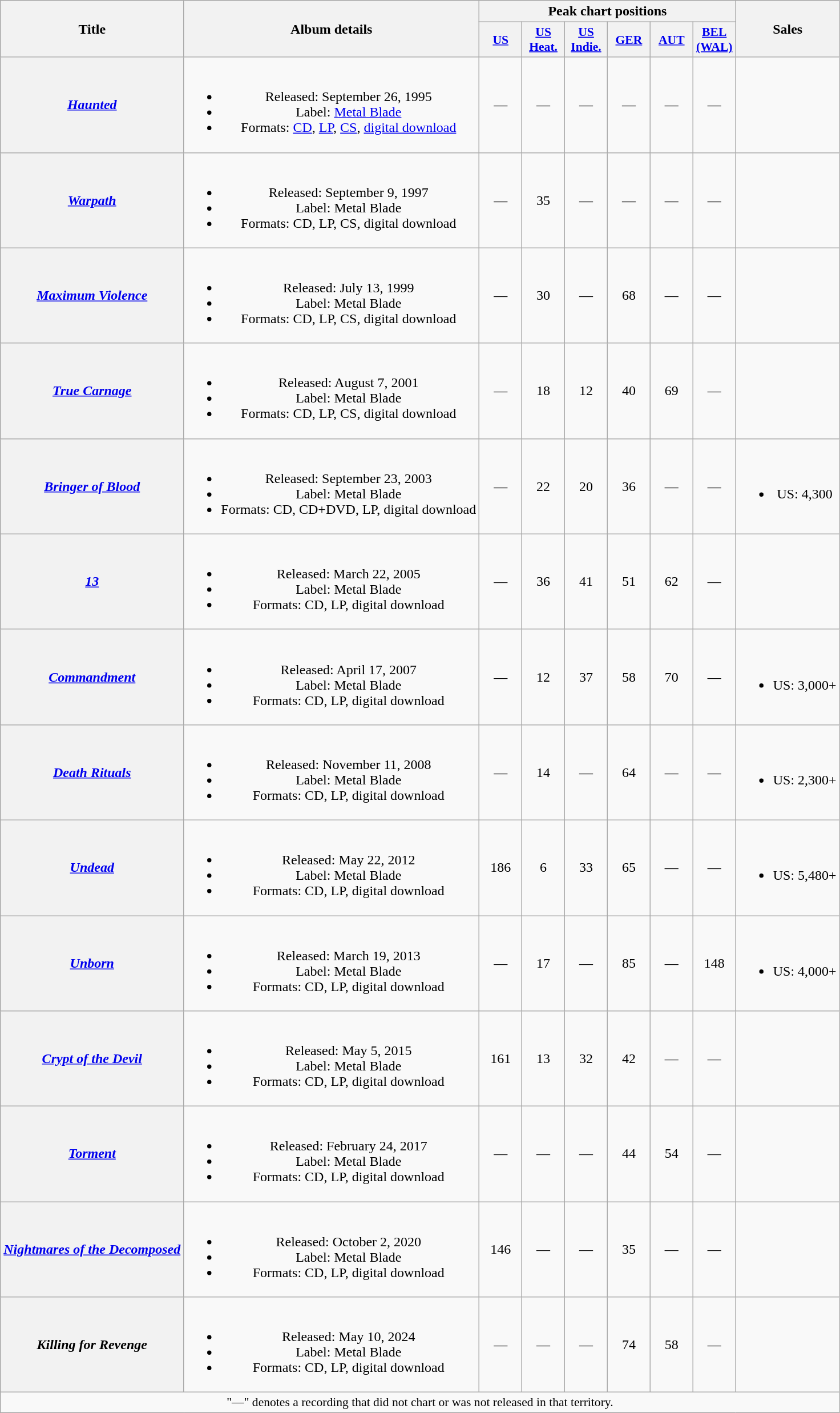<table class="wikitable plainrowheaders" style="text-align:center;">
<tr>
<th scope="col" rowspan="2">Title</th>
<th scope="col" rowspan="2">Album details</th>
<th scope="col" colspan="6">Peak chart positions</th>
<th scope="col" rowspan="2">Sales</th>
</tr>
<tr>
<th scope="col" style="width:3em;font-size:90%;"><a href='#'>US</a><br></th>
<th scope="col" style="width:3em;font-size:90%;"><a href='#'>US<br>Heat.</a><br></th>
<th scope="col" style="width:3em;font-size:90%;"><a href='#'>US<br>Indie.</a><br></th>
<th scope="col" style="width:3em;font-size:90%;"><a href='#'>GER</a><br></th>
<th scope="col" style="width:3em;font-size:90%;"><a href='#'>AUT</a><br></th>
<th scope="col" style="width:3em;font-size:90%;"><a href='#'>BEL<br>(WAL)</a><br></th>
</tr>
<tr>
<th scope="row"><em><a href='#'>Haunted</a></em></th>
<td><br><ul><li>Released: September 26, 1995</li><li>Label: <a href='#'>Metal Blade</a></li><li>Formats: <a href='#'>CD</a>, <a href='#'>LP</a>, <a href='#'>CS</a>, <a href='#'>digital download</a></li></ul></td>
<td>—</td>
<td>—</td>
<td>—</td>
<td>—</td>
<td>—</td>
<td>—</td>
<td></td>
</tr>
<tr>
<th scope="row"><em><a href='#'>Warpath</a></em></th>
<td><br><ul><li>Released: September 9, 1997</li><li>Label: Metal Blade</li><li>Formats: CD, LP, CS, digital download</li></ul></td>
<td>—</td>
<td>35</td>
<td>—</td>
<td>—</td>
<td>—</td>
<td>—</td>
<td></td>
</tr>
<tr>
<th scope="row"><em><a href='#'>Maximum Violence</a></em></th>
<td><br><ul><li>Released: July 13, 1999</li><li>Label: Metal Blade</li><li>Formats: CD, LP, CS, digital download</li></ul></td>
<td>—</td>
<td>30</td>
<td>—</td>
<td>68</td>
<td>—</td>
<td>—</td>
<td></td>
</tr>
<tr>
<th scope="row"><em><a href='#'>True Carnage</a></em></th>
<td><br><ul><li>Released: August 7, 2001</li><li>Label: Metal Blade</li><li>Formats: CD, LP, CS, digital download</li></ul></td>
<td>—</td>
<td>18</td>
<td>12</td>
<td>40</td>
<td>69</td>
<td>—</td>
<td></td>
</tr>
<tr>
<th scope="row"><em><a href='#'>Bringer of Blood</a></em></th>
<td><br><ul><li>Released: September 23, 2003</li><li>Label: Metal Blade</li><li>Formats: CD, CD+DVD, LP, digital download</li></ul></td>
<td>—</td>
<td>22</td>
<td>20</td>
<td>36</td>
<td>—</td>
<td>—</td>
<td><br><ul><li>US: 4,300</li></ul></td>
</tr>
<tr>
<th scope="row"><em><a href='#'>13</a></em></th>
<td><br><ul><li>Released: March 22, 2005</li><li>Label: Metal Blade</li><li>Formats: CD, LP, digital download</li></ul></td>
<td>—</td>
<td>36</td>
<td>41</td>
<td>51</td>
<td>62</td>
<td>—</td>
<td></td>
</tr>
<tr>
<th scope="row"><em><a href='#'>Commandment</a></em></th>
<td><br><ul><li>Released: April 17, 2007</li><li>Label: Metal Blade</li><li>Formats: CD, LP, digital download</li></ul></td>
<td>—</td>
<td>12</td>
<td>37</td>
<td>58</td>
<td>70</td>
<td>—</td>
<td><br><ul><li>US: 3,000+</li></ul></td>
</tr>
<tr>
<th scope="row"><em><a href='#'>Death Rituals</a></em></th>
<td><br><ul><li>Released: November 11, 2008</li><li>Label: Metal Blade</li><li>Formats: CD, LP, digital download</li></ul></td>
<td>—</td>
<td>14</td>
<td>—</td>
<td>64</td>
<td>—</td>
<td>—</td>
<td><br><ul><li>US: 2,300+</li></ul></td>
</tr>
<tr>
<th scope="row"><em><a href='#'>Undead</a></em></th>
<td><br><ul><li>Released: May 22, 2012</li><li>Label: Metal Blade</li><li>Formats: CD, LP, digital download</li></ul></td>
<td>186</td>
<td>6</td>
<td>33</td>
<td>65</td>
<td>—</td>
<td>—</td>
<td><br><ul><li>US: 5,480+</li></ul></td>
</tr>
<tr>
<th scope="row"><em><a href='#'>Unborn</a></em></th>
<td><br><ul><li>Released: March 19, 2013</li><li>Label: Metal Blade</li><li>Formats: CD, LP, digital download</li></ul></td>
<td>—</td>
<td>17</td>
<td>—</td>
<td>85</td>
<td>—</td>
<td>148</td>
<td><br><ul><li>US: 4,000+</li></ul></td>
</tr>
<tr>
<th scope="row"><em><a href='#'>Crypt of the Devil</a></em></th>
<td><br><ul><li>Released: May 5, 2015</li><li>Label: Metal Blade</li><li>Formats: CD, LP, digital download</li></ul></td>
<td>161</td>
<td>13</td>
<td>32</td>
<td>42</td>
<td>—</td>
<td>—</td>
<td></td>
</tr>
<tr>
<th scope="row"><em><a href='#'>Torment</a></em></th>
<td><br><ul><li>Released: February 24, 2017</li><li>Label: Metal Blade</li><li>Formats: CD, LP, digital download</li></ul></td>
<td>—</td>
<td>—</td>
<td>—</td>
<td>44</td>
<td>54</td>
<td>—</td>
<td></td>
</tr>
<tr>
<th scope="row"><em><a href='#'>Nightmares of the Decomposed</a></em></th>
<td><br><ul><li>Released: October 2, 2020</li><li>Label: Metal Blade</li><li>Formats: CD, LP, digital download</li></ul></td>
<td>146</td>
<td>—</td>
<td>—</td>
<td>35</td>
<td>—</td>
<td>—</td>
<td></td>
</tr>
<tr>
<th scope="row"><em>Killing for Revenge</em></th>
<td><br><ul><li>Released: May 10, 2024</li><li>Label: Metal Blade</li><li>Formats: CD, LP, digital download</li></ul></td>
<td>—</td>
<td>—</td>
<td>—</td>
<td>74</td>
<td>58</td>
<td>—</td>
<td></td>
</tr>
<tr>
<td colspan="15" style="font-size:90%">"—" denotes a recording that did not chart or was not released in that territory.</td>
</tr>
</table>
